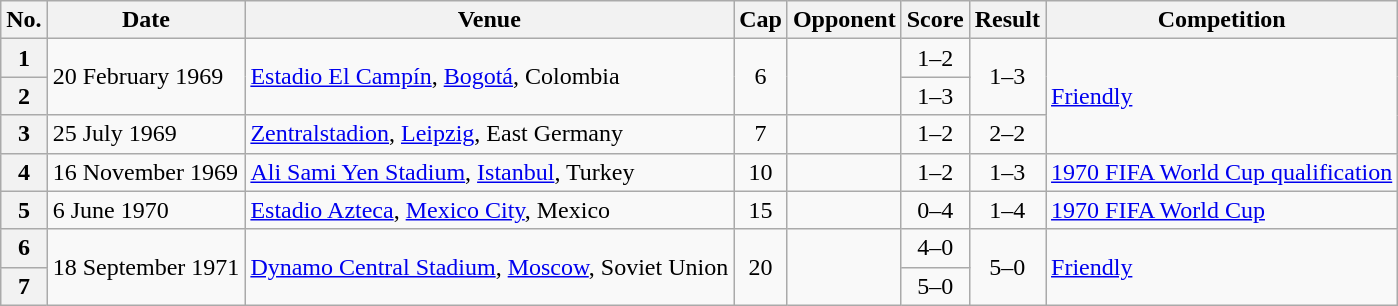<table class="wikitable sortable plainrowheaders">
<tr>
<th scope=col>No.</th>
<th scope=col data-sort-type=date>Date</th>
<th scope=col>Venue</th>
<th scope=col>Cap</th>
<th scope=col>Opponent</th>
<th scope=col>Score</th>
<th scope=col>Result</th>
<th scope=col>Competition</th>
</tr>
<tr>
<th scope=row>1</th>
<td rowspan=2>20 February 1969</td>
<td rowspan=2><a href='#'>Estadio El Campín</a>, <a href='#'>Bogotá</a>, Colombia</td>
<td align="center" rowspan=2>6</td>
<td rowspan=2></td>
<td align="center">1–2</td>
<td align="center" rowspan=2>1–3</td>
<td rowspan="3"><a href='#'>Friendly</a></td>
</tr>
<tr>
<th scope=row>2</th>
<td align="center">1–3</td>
</tr>
<tr>
<th scope=row>3</th>
<td>25 July 1969</td>
<td><a href='#'>Zentralstadion</a>, <a href='#'>Leipzig</a>, East Germany</td>
<td align="center">7</td>
<td></td>
<td align="center">1–2</td>
<td align="center">2–2</td>
</tr>
<tr>
<th scope=row>4</th>
<td>16 November 1969</td>
<td><a href='#'>Ali Sami Yen Stadium</a>, <a href='#'>Istanbul</a>, Turkey</td>
<td align="center">10</td>
<td></td>
<td align="center">1–2</td>
<td align="center">1–3</td>
<td><a href='#'>1970 FIFA World Cup qualification</a></td>
</tr>
<tr>
<th scope=row>5</th>
<td>6 June 1970</td>
<td><a href='#'>Estadio Azteca</a>, <a href='#'>Mexico City</a>, Mexico</td>
<td align="center">15</td>
<td></td>
<td align="center">0–4</td>
<td align="center">1–4</td>
<td><a href='#'>1970 FIFA World Cup</a></td>
</tr>
<tr>
<th scope=row>6</th>
<td rowspan=2>18 September 1971</td>
<td rowspan=2><a href='#'>Dynamo Central Stadium</a>, <a href='#'>Moscow</a>, Soviet Union</td>
<td align="center" rowspan=2>20</td>
<td rowspan=2></td>
<td align="center">4–0</td>
<td align="center" rowspan=2>5–0</td>
<td rowspan="2"><a href='#'>Friendly</a></td>
</tr>
<tr>
<th scope=row>7</th>
<td align="center">5–0</td>
</tr>
</table>
